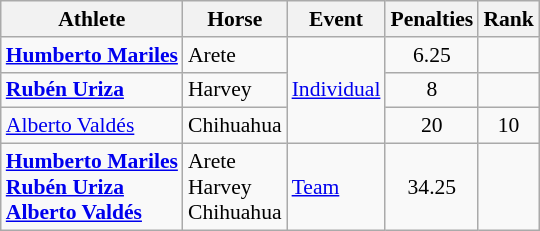<table class="wikitable" style="font-size:90%">
<tr>
<th>Athlete</th>
<th>Horse</th>
<th>Event</th>
<th>Penalties</th>
<th>Rank</th>
</tr>
<tr align=center>
<td align=left><strong><a href='#'>Humberto Mariles</a></strong></td>
<td align=left>Arete</td>
<td align=left rowspan=3><a href='#'>Individual</a></td>
<td>6.25</td>
<td></td>
</tr>
<tr align=center>
<td align=left><strong><a href='#'>Rubén Uriza</a></strong></td>
<td align=left>Harvey</td>
<td>8</td>
<td></td>
</tr>
<tr align=center>
<td align=left><a href='#'>Alberto Valdés</a></td>
<td align=left>Chihuahua</td>
<td>20</td>
<td>10</td>
</tr>
<tr align=center>
<td align=left><strong><a href='#'>Humberto Mariles</a><br><a href='#'>Rubén Uriza</a><br><a href='#'>Alberto Valdés</a></strong></td>
<td align=left>Arete<br>Harvey<br>Chihuahua</td>
<td align=left><a href='#'>Team</a></td>
<td>34.25</td>
<td></td>
</tr>
</table>
